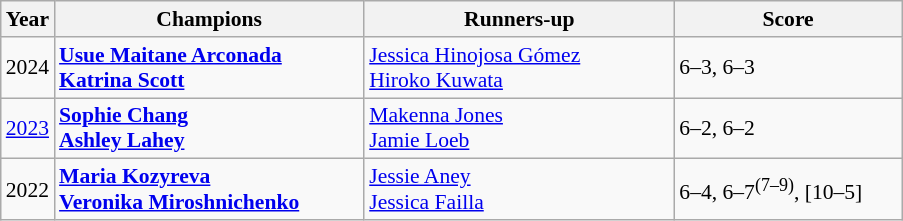<table class="wikitable" style="font-size:90%">
<tr>
<th>Year</th>
<th width="200">Champions</th>
<th width="200">Runners-up</th>
<th width="145">Score</th>
</tr>
<tr>
<td>2024</td>
<td> <strong><a href='#'>Usue Maitane Arconada</a></strong> <br>  <strong><a href='#'>Katrina Scott</a></strong></td>
<td> <a href='#'>Jessica Hinojosa Gómez</a> <br>  <a href='#'>Hiroko Kuwata</a></td>
<td>6–3, 6–3</td>
</tr>
<tr>
<td><a href='#'>2023</a></td>
<td> <strong><a href='#'>Sophie Chang</a></strong> <br>  <strong><a href='#'>Ashley Lahey</a></strong></td>
<td> <a href='#'>Makenna Jones</a> <br>  <a href='#'>Jamie Loeb</a></td>
<td>6–2, 6–2</td>
</tr>
<tr>
<td>2022</td>
<td> <strong><a href='#'>Maria Kozyreva</a></strong> <br>  <strong><a href='#'>Veronika Miroshnichenko</a></strong></td>
<td> <a href='#'>Jessie Aney</a> <br>  <a href='#'>Jessica Failla</a></td>
<td>6–4, 6–7<sup>(7–9)</sup>, [10–5]</td>
</tr>
</table>
